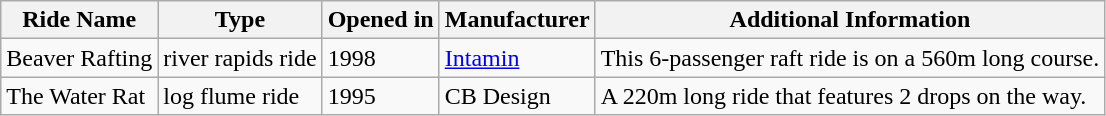<table class="wikitable">
<tr>
<th>Ride Name</th>
<th>Type</th>
<th>Opened in</th>
<th>Manufacturer</th>
<th>Additional Information</th>
</tr>
<tr>
<td>Beaver Rafting</td>
<td>river rapids ride</td>
<td>1998</td>
<td><a href='#'>Intamin</a></td>
<td>This 6-passenger raft ride is on a 560m long course.</td>
</tr>
<tr>
<td>The Water Rat</td>
<td>log flume ride</td>
<td>1995</td>
<td>CB Design</td>
<td>A 220m long ride that features 2 drops on the way.</td>
</tr>
</table>
